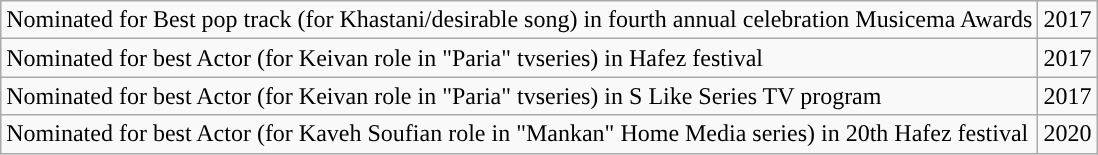<table class="wikitable">
<tr>
<td>Nominated for Best pop track (for Khastani/desirable song) in fourth annual celebration Musicema Awards</td>
<td>2017</td>
</tr>
<tr>
<td>Nominated for best Actor (for Keivan role in "Paria" tvseries) in Hafez festival</td>
<td>2017</td>
</tr>
<tr>
<td>Nominated for best Actor (for Keivan role in "Paria" tvseries) in S Like Series TV program</td>
<td>2017</td>
</tr>
<tr>
<td>Nominated for best Actor (for Kaveh Soufian role in "Mankan" Home Media series) in 20th Hafez festival</td>
<td>2020</td>
</tr>
</table>
